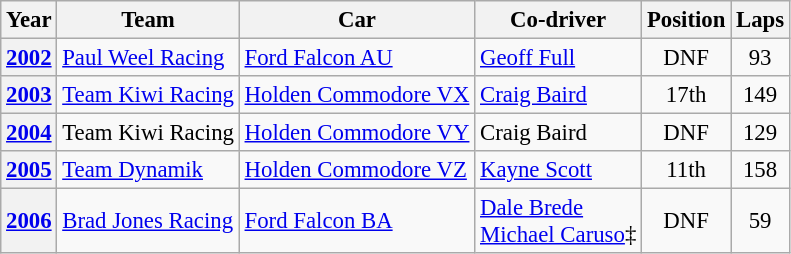<table class="wikitable" style="font-size: 95%;">
<tr>
<th>Year</th>
<th>Team</th>
<th>Car</th>
<th>Co-driver</th>
<th>Position</th>
<th>Laps</th>
</tr>
<tr>
<th><a href='#'>2002</a></th>
<td><a href='#'>Paul Weel Racing</a></td>
<td><a href='#'>Ford Falcon AU</a></td>
<td> <a href='#'>Geoff Full</a></td>
<td align="center">DNF</td>
<td align="center">93</td>
</tr>
<tr>
<th><a href='#'>2003</a></th>
<td><a href='#'>Team Kiwi Racing</a></td>
<td><a href='#'>Holden Commodore VX</a></td>
<td> <a href='#'>Craig Baird</a></td>
<td align="center">17th</td>
<td align="center">149</td>
</tr>
<tr>
<th><a href='#'>2004</a></th>
<td>Team Kiwi Racing</td>
<td><a href='#'>Holden Commodore VY</a></td>
<td> Craig Baird</td>
<td align="center">DNF</td>
<td align="center">129</td>
</tr>
<tr>
<th><a href='#'>2005</a></th>
<td><a href='#'>Team Dynamik</a></td>
<td><a href='#'>Holden Commodore VZ</a></td>
<td> <a href='#'>Kayne Scott</a></td>
<td align="center">11th</td>
<td align="center">158</td>
</tr>
<tr>
<th><a href='#'>2006</a></th>
<td><a href='#'>Brad Jones Racing</a></td>
<td><a href='#'>Ford Falcon BA</a></td>
<td> <a href='#'>Dale Brede</a><br> <a href='#'>Michael Caruso</a>‡</td>
<td align="center">DNF</td>
<td align="center">59</td>
</tr>
</table>
